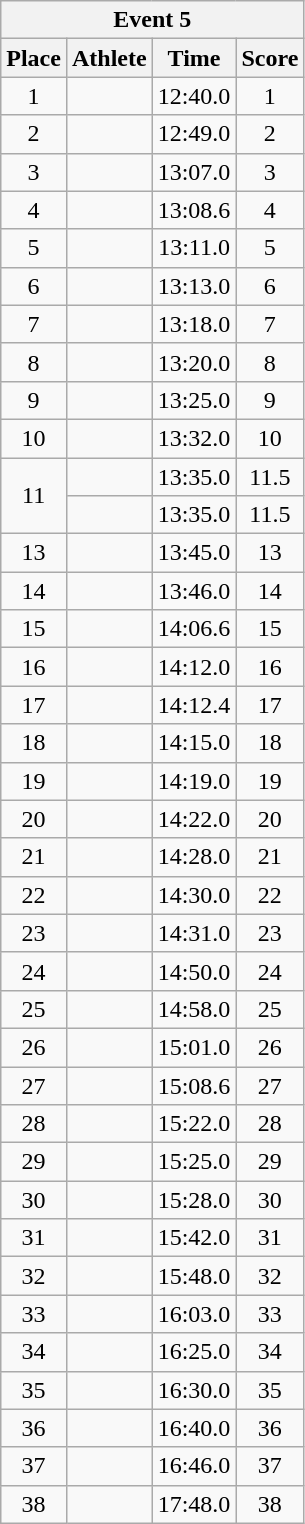<table class=wikitable style="text-align:center">
<tr>
<th colspan=4><strong>Event 5</strong></th>
</tr>
<tr>
<th>Place</th>
<th>Athlete</th>
<th>Time</th>
<th>Score</th>
</tr>
<tr>
<td>1</td>
<td align=left></td>
<td>12:40.0</td>
<td>1</td>
</tr>
<tr>
<td>2</td>
<td align=left></td>
<td>12:49.0</td>
<td>2</td>
</tr>
<tr>
<td>3</td>
<td align=left></td>
<td>13:07.0</td>
<td>3</td>
</tr>
<tr>
<td>4</td>
<td align=left></td>
<td>13:08.6</td>
<td>4</td>
</tr>
<tr>
<td>5</td>
<td align=left></td>
<td>13:11.0</td>
<td>5</td>
</tr>
<tr>
<td>6</td>
<td align=left></td>
<td>13:13.0</td>
<td>6</td>
</tr>
<tr>
<td>7</td>
<td align=left></td>
<td>13:18.0</td>
<td>7</td>
</tr>
<tr>
<td>8</td>
<td align=left></td>
<td>13:20.0</td>
<td>8</td>
</tr>
<tr>
<td>9</td>
<td align=left></td>
<td>13:25.0</td>
<td>9</td>
</tr>
<tr>
<td>10</td>
<td align=left></td>
<td>13:32.0</td>
<td>10</td>
</tr>
<tr>
<td rowspan=2>11</td>
<td align=left></td>
<td>13:35.0</td>
<td>11.5</td>
</tr>
<tr>
<td align=left></td>
<td>13:35.0</td>
<td>11.5</td>
</tr>
<tr>
<td>13</td>
<td align=left></td>
<td>13:45.0</td>
<td>13</td>
</tr>
<tr>
<td>14</td>
<td align=left></td>
<td>13:46.0</td>
<td>14</td>
</tr>
<tr>
<td>15</td>
<td align=left></td>
<td>14:06.6</td>
<td>15</td>
</tr>
<tr>
<td>16</td>
<td align=left></td>
<td>14:12.0</td>
<td>16</td>
</tr>
<tr>
<td>17</td>
<td align=left></td>
<td>14:12.4</td>
<td>17</td>
</tr>
<tr>
<td>18</td>
<td align=left></td>
<td>14:15.0</td>
<td>18</td>
</tr>
<tr>
<td>19</td>
<td align=left></td>
<td>14:19.0</td>
<td>19</td>
</tr>
<tr>
<td>20</td>
<td align=left></td>
<td>14:22.0</td>
<td>20</td>
</tr>
<tr>
<td>21</td>
<td align=left></td>
<td>14:28.0</td>
<td>21</td>
</tr>
<tr>
<td>22</td>
<td align=left></td>
<td>14:30.0</td>
<td>22</td>
</tr>
<tr>
<td>23</td>
<td align=left></td>
<td>14:31.0</td>
<td>23</td>
</tr>
<tr>
<td>24</td>
<td align=left></td>
<td>14:50.0</td>
<td>24</td>
</tr>
<tr>
<td>25</td>
<td align=left></td>
<td>14:58.0</td>
<td>25</td>
</tr>
<tr>
<td>26</td>
<td align=left></td>
<td>15:01.0</td>
<td>26</td>
</tr>
<tr>
<td>27</td>
<td align=left></td>
<td>15:08.6</td>
<td>27</td>
</tr>
<tr>
<td>28</td>
<td align=left></td>
<td>15:22.0</td>
<td>28</td>
</tr>
<tr>
<td>29</td>
<td align=left></td>
<td>15:25.0</td>
<td>29</td>
</tr>
<tr>
<td>30</td>
<td align=left></td>
<td>15:28.0</td>
<td>30</td>
</tr>
<tr>
<td>31</td>
<td align=left></td>
<td>15:42.0</td>
<td>31</td>
</tr>
<tr>
<td>32</td>
<td align=left></td>
<td>15:48.0</td>
<td>32</td>
</tr>
<tr>
<td>33</td>
<td align=left></td>
<td>16:03.0</td>
<td>33</td>
</tr>
<tr>
<td>34</td>
<td align=left></td>
<td>16:25.0</td>
<td>34</td>
</tr>
<tr>
<td>35</td>
<td align=left></td>
<td>16:30.0</td>
<td>35</td>
</tr>
<tr>
<td>36</td>
<td align=left></td>
<td>16:40.0</td>
<td>36</td>
</tr>
<tr>
<td>37</td>
<td align=left></td>
<td>16:46.0</td>
<td>37</td>
</tr>
<tr>
<td>38</td>
<td align=left></td>
<td>17:48.0</td>
<td>38</td>
</tr>
</table>
